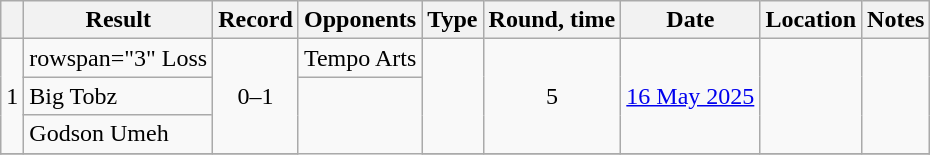<table class="wikitable" style="text-align:center">
<tr>
<th></th>
<th>Result</th>
<th>Record</th>
<th>Opponents</th>
<th>Type</th>
<th>Round, time</th>
<th>Date</th>
<th>Location</th>
<th>Notes</th>
</tr>
<tr>
<td rowspan="3">1</td>
<td>rowspan="3" Loss</td>
<td rowspan="3">0–1</td>
<td style="text-align:left;">Tempo Arts</td>
<td rowspan="3"></td>
<td rowspan="3">5</td>
<td rowspan="3"><a href='#'>16 May 2025</a></td>
<td rowspan="3" style="text-align:left;"></td>
<td rowspan="3" style="text-align:left;"></td>
</tr>
<tr>
<td style="text-align:left;">Big Tobz</td>
</tr>
<tr>
<td style="text-align:left;">Godson Umeh</td>
</tr>
<tr>
</tr>
</table>
